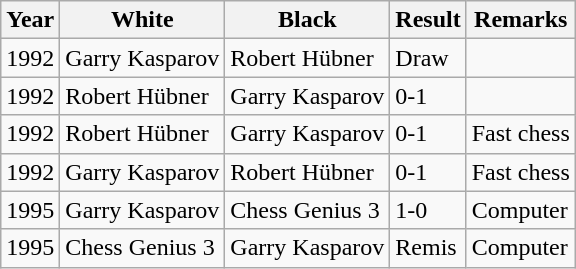<table class="wikitable">
<tr>
<th>Year</th>
<th>White</th>
<th>Black</th>
<th>Result</th>
<th>Remarks</th>
</tr>
<tr>
<td>1992</td>
<td>Garry Kasparov</td>
<td>Robert Hübner</td>
<td>Draw</td>
<td></td>
</tr>
<tr>
<td>1992</td>
<td>Robert Hübner</td>
<td>Garry Kasparov</td>
<td>0-1</td>
<td></td>
</tr>
<tr>
<td>1992</td>
<td>Robert Hübner</td>
<td>Garry Kasparov</td>
<td>0-1</td>
<td>Fast chess</td>
</tr>
<tr>
<td>1992</td>
<td>Garry Kasparov</td>
<td>Robert Hübner</td>
<td>0-1</td>
<td>Fast chess</td>
</tr>
<tr>
<td>1995</td>
<td>Garry Kasparov</td>
<td>Chess Genius 3</td>
<td>1-0</td>
<td>Computer</td>
</tr>
<tr>
<td>1995</td>
<td>Chess Genius 3</td>
<td>Garry Kasparov</td>
<td>Remis</td>
<td>Computer</td>
</tr>
</table>
